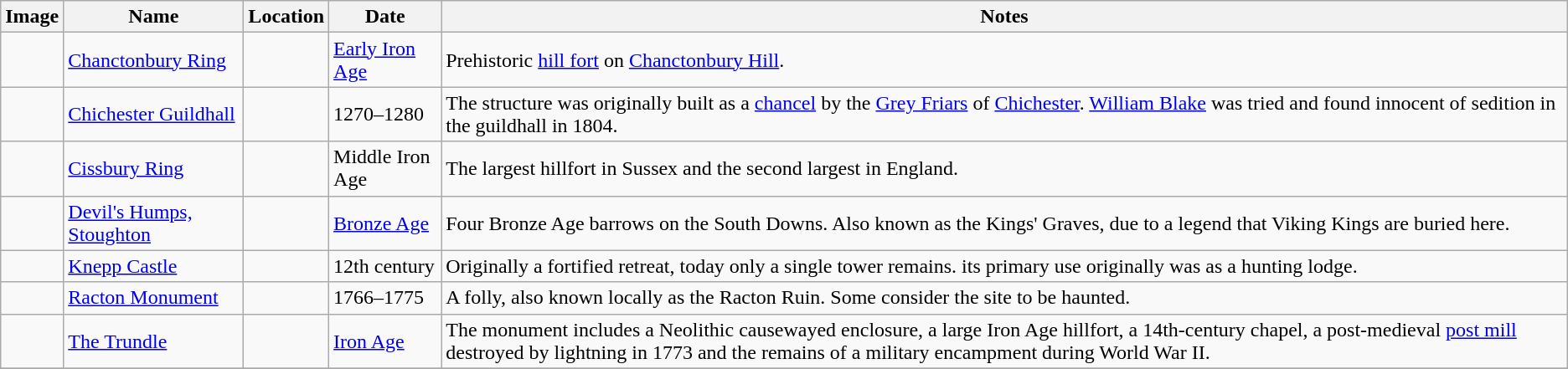<table class="wikitable sortable">
<tr>
<th class="unsortable">Image</th>
<th>Name</th>
<th>Location</th>
<th>Date</th>
<th class="unsortable">Notes</th>
</tr>
<tr>
<td></td>
<td><a href='#'>Chanctonbury Ring</a></td>
<td></td>
<td><a href='#'>Early Iron Age</a></td>
<td>Prehistoric <a href='#'>hill fort</a> on <a href='#'>Chanctonbury Hill</a>.</td>
</tr>
<tr>
<td></td>
<td><a href='#'>Chichester Guildhall</a></td>
<td></td>
<td>1270–1280</td>
<td>The structure was originally built as a <a href='#'>chancel</a> by the <a href='#'>Grey Friars</a> of <a href='#'>Chichester</a>. <a href='#'>William Blake</a> was tried and found innocent of sedition in the guildhall in 1804.</td>
</tr>
<tr>
<td></td>
<td><a href='#'>Cissbury Ring</a></td>
<td></td>
<td>Middle Iron Age</td>
<td>The largest hillfort in Sussex and the second largest in England.</td>
</tr>
<tr>
<td></td>
<td><a href='#'>Devil's Humps, Stoughton</a></td>
<td></td>
<td><a href='#'>Bronze Age</a></td>
<td>Four Bronze Age barrows on the South Downs. Also known as the Kings' Graves, due to a legend that Viking Kings are buried here.</td>
</tr>
<tr>
<td></td>
<td><a href='#'>Knepp Castle</a></td>
<td></td>
<td>12th century</td>
<td>Originally a fortified retreat, today only a single tower remains. its primary use originally was as a hunting lodge.</td>
</tr>
<tr>
<td></td>
<td><a href='#'>Racton Monument</a></td>
<td></td>
<td>1766–1775</td>
<td>A folly, also known locally as the Racton Ruin. Some consider the site to be haunted.</td>
</tr>
<tr>
<td></td>
<td><a href='#'>The Trundle</a></td>
<td></td>
<td><a href='#'>Iron Age</a></td>
<td>The monument includes a Neolithic causewayed enclosure, a large Iron Age hillfort, a 14th-century chapel, a post-medieval <a href='#'>post mill</a> destroyed by lightning in 1773 and the remains of a military encampment during World War II.</td>
</tr>
<tr>
</tr>
</table>
